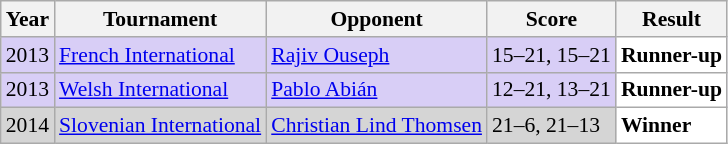<table class="sortable wikitable" style="font-size: 90%;">
<tr>
<th>Year</th>
<th>Tournament</th>
<th>Opponent</th>
<th>Score</th>
<th>Result</th>
</tr>
<tr style="background:#D8CEF6">
<td align="center">2013</td>
<td align="left"><a href='#'>French International</a></td>
<td align="left"> <a href='#'>Rajiv Ouseph</a></td>
<td align="left">15–21, 15–21</td>
<td style="text-align:left; background:white"> <strong>Runner-up</strong></td>
</tr>
<tr style="background:#D8CEF6">
<td align="center">2013</td>
<td align="left"><a href='#'>Welsh International</a></td>
<td align="left"> <a href='#'>Pablo Abián</a></td>
<td align="left">12–21, 13–21</td>
<td style="text-align:left; background:white"> <strong>Runner-up</strong></td>
</tr>
<tr style="background:#D5D5D5">
<td align="center">2014</td>
<td align="left"><a href='#'>Slovenian International</a></td>
<td align="left"> <a href='#'>Christian Lind Thomsen</a></td>
<td align="left">21–6, 21–13</td>
<td style="text-align:left; background:white"> <strong>Winner</strong></td>
</tr>
</table>
